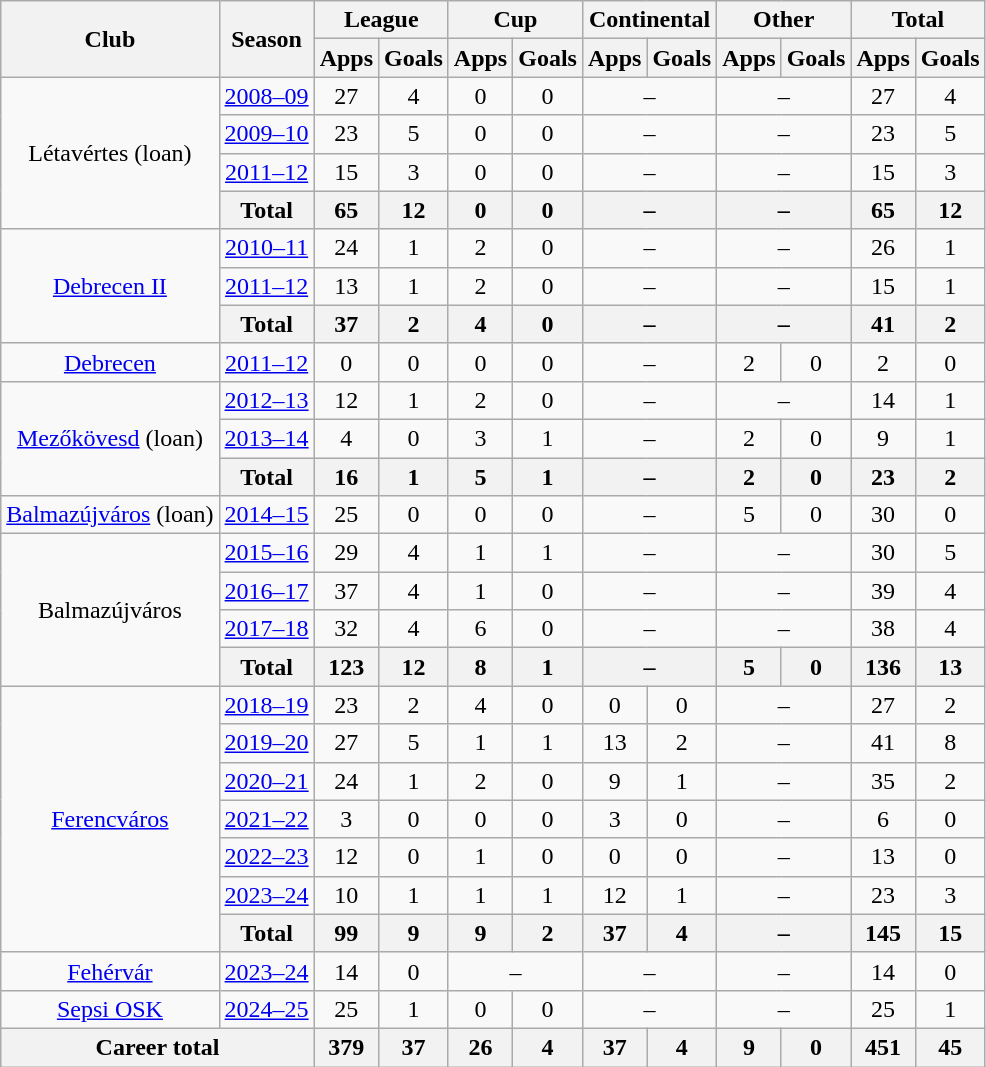<table class="wikitable" style="text-align:center">
<tr>
<th rowspan="2">Club</th>
<th rowspan="2">Season</th>
<th colspan="2">League</th>
<th colspan="2">Cup</th>
<th colspan="2">Continental</th>
<th colspan="2">Other</th>
<th colspan="2">Total</th>
</tr>
<tr>
<th>Apps</th>
<th>Goals</th>
<th>Apps</th>
<th>Goals</th>
<th>Apps</th>
<th>Goals</th>
<th>Apps</th>
<th>Goals</th>
<th>Apps</th>
<th>Goals</th>
</tr>
<tr>
<td rowspan="4">Létavértes (loan)</td>
<td><a href='#'>2008–09</a></td>
<td>27</td>
<td>4</td>
<td>0</td>
<td>0</td>
<td colspan="2">–</td>
<td colspan="2">–</td>
<td>27</td>
<td>4</td>
</tr>
<tr>
<td><a href='#'>2009–10</a></td>
<td>23</td>
<td>5</td>
<td>0</td>
<td>0</td>
<td colspan="2">–</td>
<td colspan="2">–</td>
<td>23</td>
<td>5</td>
</tr>
<tr>
<td><a href='#'>2011–12</a></td>
<td>15</td>
<td>3</td>
<td>0</td>
<td>0</td>
<td colspan="2">–</td>
<td colspan="2">–</td>
<td>15</td>
<td>3</td>
</tr>
<tr>
<th>Total</th>
<th>65</th>
<th>12</th>
<th>0</th>
<th>0</th>
<th colspan="2">–</th>
<th colspan="2">–</th>
<th>65</th>
<th>12</th>
</tr>
<tr>
<td rowspan="3"><a href='#'>Debrecen II</a></td>
<td><a href='#'>2010–11</a></td>
<td>24</td>
<td>1</td>
<td>2</td>
<td>0</td>
<td colspan="2">–</td>
<td colspan="2">–</td>
<td>26</td>
<td>1</td>
</tr>
<tr>
<td><a href='#'>2011–12</a></td>
<td>13</td>
<td>1</td>
<td>2</td>
<td>0</td>
<td colspan="2">–</td>
<td colspan="2">–</td>
<td>15</td>
<td>1</td>
</tr>
<tr>
<th>Total</th>
<th>37</th>
<th>2</th>
<th>4</th>
<th>0</th>
<th colspan="2">–</th>
<th colspan="2">–</th>
<th>41</th>
<th>2</th>
</tr>
<tr>
<td><a href='#'>Debrecen</a></td>
<td><a href='#'>2011–12</a></td>
<td>0</td>
<td>0</td>
<td>0</td>
<td>0</td>
<td colspan="2">–</td>
<td>2</td>
<td>0</td>
<td>2</td>
<td>0</td>
</tr>
<tr>
<td rowspan="3"><a href='#'>Mezőkövesd</a> (loan)</td>
<td><a href='#'>2012–13</a></td>
<td>12</td>
<td>1</td>
<td>2</td>
<td>0</td>
<td colspan="2">–</td>
<td colspan="2">–</td>
<td>14</td>
<td>1</td>
</tr>
<tr>
<td><a href='#'>2013–14</a></td>
<td>4</td>
<td>0</td>
<td>3</td>
<td>1</td>
<td colspan="2">–</td>
<td>2</td>
<td>0</td>
<td>9</td>
<td>1</td>
</tr>
<tr>
<th>Total</th>
<th>16</th>
<th>1</th>
<th>5</th>
<th>1</th>
<th colspan="2">–</th>
<th>2</th>
<th>0</th>
<th>23</th>
<th>2</th>
</tr>
<tr>
<td rowspan="1"><a href='#'>Balmazújváros</a> (loan)</td>
<td><a href='#'>2014–15</a></td>
<td>25</td>
<td>0</td>
<td>0</td>
<td>0</td>
<td colspan="2">–</td>
<td>5</td>
<td>0</td>
<td>30</td>
<td>0</td>
</tr>
<tr>
<td rowspan="4">Balmazújváros</td>
<td><a href='#'>2015–16</a></td>
<td>29</td>
<td>4</td>
<td>1</td>
<td>1</td>
<td colspan="2">–</td>
<td colspan="2">–</td>
<td>30</td>
<td>5</td>
</tr>
<tr>
<td><a href='#'>2016–17</a></td>
<td>37</td>
<td>4</td>
<td>1</td>
<td>0</td>
<td colspan="2">–</td>
<td colspan="2">–</td>
<td>39</td>
<td>4</td>
</tr>
<tr>
<td><a href='#'>2017–18</a></td>
<td>32</td>
<td>4</td>
<td>6</td>
<td>0</td>
<td colspan="2">–</td>
<td colspan="2">–</td>
<td>38</td>
<td>4</td>
</tr>
<tr>
<th>Total</th>
<th>123</th>
<th>12</th>
<th>8</th>
<th>1</th>
<th colspan="2">–</th>
<th>5</th>
<th>0</th>
<th>136</th>
<th>13</th>
</tr>
<tr>
<td rowspan="7"><a href='#'>Ferencváros</a></td>
<td><a href='#'>2018–19</a></td>
<td>23</td>
<td>2</td>
<td>4</td>
<td>0</td>
<td>0</td>
<td>0</td>
<td colspan="2">–</td>
<td>27</td>
<td>2</td>
</tr>
<tr>
<td><a href='#'>2019–20</a></td>
<td>27</td>
<td>5</td>
<td>1</td>
<td>1</td>
<td>13</td>
<td>2</td>
<td colspan="2">–</td>
<td>41</td>
<td>8</td>
</tr>
<tr>
<td><a href='#'>2020–21</a></td>
<td>24</td>
<td>1</td>
<td>2</td>
<td>0</td>
<td>9</td>
<td>1</td>
<td colspan="2">–</td>
<td>35</td>
<td>2</td>
</tr>
<tr>
<td><a href='#'>2021–22</a></td>
<td>3</td>
<td>0</td>
<td>0</td>
<td>0</td>
<td>3</td>
<td>0</td>
<td colspan="2">–</td>
<td>6</td>
<td>0</td>
</tr>
<tr>
<td><a href='#'>2022–23</a></td>
<td>12</td>
<td>0</td>
<td>1</td>
<td>0</td>
<td>0</td>
<td>0</td>
<td colspan="2">–</td>
<td>13</td>
<td>0</td>
</tr>
<tr>
<td><a href='#'>2023–24</a></td>
<td>10</td>
<td>1</td>
<td>1</td>
<td>1</td>
<td>12</td>
<td>1</td>
<td colspan="2">–</td>
<td>23</td>
<td>3</td>
</tr>
<tr>
<th>Total</th>
<th>99</th>
<th>9</th>
<th>9</th>
<th>2</th>
<th>37</th>
<th>4</th>
<th colspan="2">–</th>
<th>145</th>
<th>15</th>
</tr>
<tr>
<td rowspan="1"><a href='#'>Fehérvár</a></td>
<td><a href='#'>2023–24</a></td>
<td>14</td>
<td>0</td>
<td colspan="2">–</td>
<td colspan="2">–</td>
<td colspan="2">–</td>
<td>14</td>
<td>0</td>
</tr>
<tr>
<td rowspan="1"><a href='#'>Sepsi OSK</a></td>
<td><a href='#'>2024–25</a></td>
<td>25</td>
<td>1</td>
<td>0</td>
<td>0</td>
<td colspan="2">–</td>
<td colspan="2">–</td>
<td>25</td>
<td>1</td>
</tr>
<tr>
<th colspan="2">Career total</th>
<th>379</th>
<th>37</th>
<th>26</th>
<th>4</th>
<th>37</th>
<th>4</th>
<th>9</th>
<th>0</th>
<th>451</th>
<th>45</th>
</tr>
</table>
